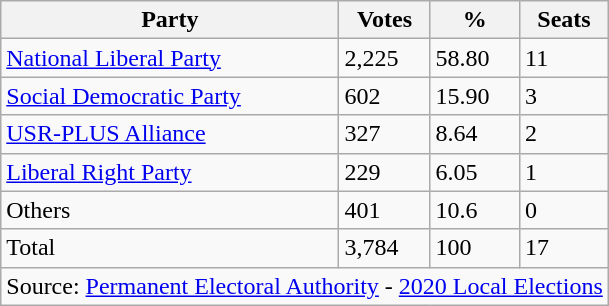<table class="wikitable">
<tr>
<th>Party</th>
<th>Votes</th>
<th>%</th>
<th>Seats</th>
</tr>
<tr>
<td><a href='#'>National Liberal Party</a></td>
<td>2,225</td>
<td>58.80</td>
<td>11</td>
</tr>
<tr>
<td><a href='#'>Social Democratic Party</a></td>
<td>602</td>
<td>15.90</td>
<td>3</td>
</tr>
<tr>
<td><a href='#'>USR-PLUS Alliance</a></td>
<td>327</td>
<td>8.64</td>
<td>2</td>
</tr>
<tr>
<td><a href='#'>Liberal Right Party</a></td>
<td>229</td>
<td>6.05</td>
<td>1</td>
</tr>
<tr>
<td>Others</td>
<td>401</td>
<td>10.6</td>
<td>0</td>
</tr>
<tr>
<td>Total</td>
<td>3,784</td>
<td>100</td>
<td>17</td>
</tr>
<tr>
<td colspan=4>Source: <a href='#'>Permanent Electoral Authority</a> - <a href='#'>2020 Local Elections</a></td>
</tr>
</table>
